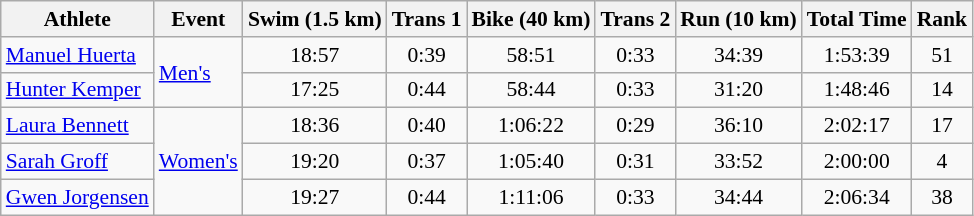<table class=wikitable style=font-size:90%;text-align:center>
<tr>
<th>Athlete</th>
<th>Event</th>
<th>Swim (1.5 km)</th>
<th>Trans 1</th>
<th>Bike (40 km)</th>
<th>Trans 2</th>
<th>Run (10 km)</th>
<th>Total Time</th>
<th>Rank</th>
</tr>
<tr>
<td align=left><a href='#'>Manuel Huerta</a></td>
<td align=left rowspan=2><a href='#'>Men's</a></td>
<td>18:57</td>
<td>0:39</td>
<td>58:51</td>
<td>0:33</td>
<td>34:39</td>
<td>1:53:39</td>
<td>51</td>
</tr>
<tr>
<td align=left><a href='#'>Hunter Kemper</a></td>
<td>17:25</td>
<td>0:44</td>
<td>58:44</td>
<td>0:33</td>
<td>31:20</td>
<td>1:48:46</td>
<td>14</td>
</tr>
<tr>
<td align=left><a href='#'>Laura Bennett</a></td>
<td align=left rowspan=3><a href='#'>Women's</a></td>
<td>18:36</td>
<td>0:40</td>
<td>1:06:22</td>
<td>0:29</td>
<td>36:10</td>
<td>2:02:17</td>
<td>17</td>
</tr>
<tr>
<td align=left><a href='#'>Sarah Groff</a></td>
<td>19:20</td>
<td>0:37</td>
<td>1:05:40</td>
<td>0:31</td>
<td>33:52</td>
<td>2:00:00</td>
<td>4</td>
</tr>
<tr>
<td align=left><a href='#'>Gwen Jorgensen</a></td>
<td>19:27</td>
<td>0:44</td>
<td>1:11:06</td>
<td>0:33</td>
<td>34:44</td>
<td>2:06:34</td>
<td>38</td>
</tr>
</table>
